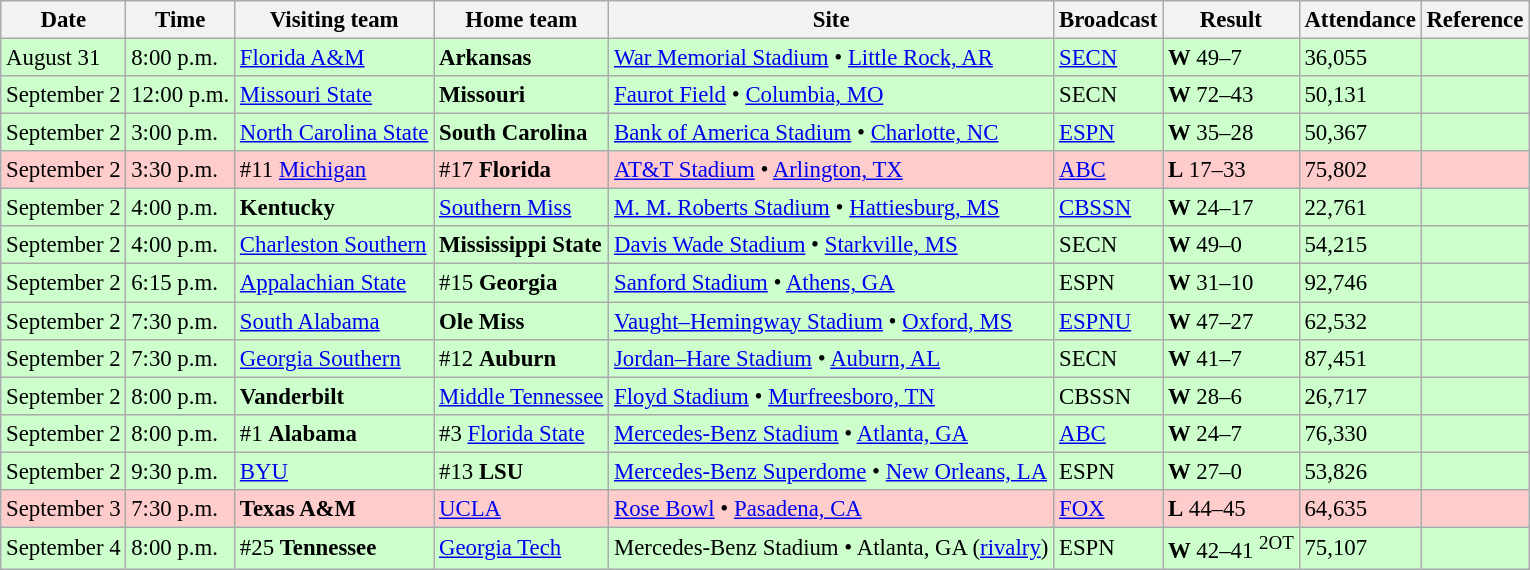<table class="wikitable" style="font-size:95%;">
<tr>
<th>Date</th>
<th>Time</th>
<th>Visiting team</th>
<th>Home team</th>
<th>Site</th>
<th>Broadcast</th>
<th>Result</th>
<th>Attendance</th>
<th class="unsortable">Reference</th>
</tr>
<tr bgcolor=ccffcc>
<td>August 31</td>
<td>8:00 p.m.</td>
<td><a href='#'>Florida A&M</a></td>
<td><strong>Arkansas</strong></td>
<td><a href='#'>War Memorial Stadium</a> • <a href='#'>Little Rock, AR</a></td>
<td><a href='#'>SECN</a></td>
<td><strong>W</strong> 49–7</td>
<td>36,055</td>
<td></td>
</tr>
<tr bgcolor=ccffcc>
<td>September 2</td>
<td>12:00 p.m.</td>
<td><a href='#'>Missouri State</a></td>
<td><strong>Missouri</strong></td>
<td><a href='#'>Faurot Field</a> • <a href='#'>Columbia, MO</a></td>
<td>SECN</td>
<td><strong>W</strong> 72–43</td>
<td>50,131</td>
<td></td>
</tr>
<tr bgcolor=ccffcc>
<td>September 2</td>
<td>3:00 p.m.</td>
<td><a href='#'>North Carolina State</a></td>
<td><strong>South Carolina</strong></td>
<td><a href='#'>Bank of America Stadium</a> • <a href='#'>Charlotte, NC</a></td>
<td><a href='#'>ESPN</a></td>
<td><strong>W</strong> 35–28</td>
<td>50,367</td>
<td></td>
</tr>
<tr bgcolor=ffcccc>
<td>September 2</td>
<td>3:30 p.m.</td>
<td>#11 <a href='#'>Michigan</a></td>
<td>#17 <strong>Florida</strong></td>
<td><a href='#'>AT&T Stadium</a> • <a href='#'>Arlington, TX</a></td>
<td><a href='#'>ABC</a></td>
<td><strong>L</strong> 17–33</td>
<td>75,802</td>
<td></td>
</tr>
<tr bgcolor=ccffcc>
<td>September 2</td>
<td>4:00 p.m.</td>
<td><strong>Kentucky</strong></td>
<td><a href='#'>Southern Miss</a></td>
<td><a href='#'>M. M. Roberts Stadium</a> • <a href='#'>Hattiesburg, MS</a></td>
<td><a href='#'>CBSSN</a></td>
<td><strong>W</strong> 24–17</td>
<td>22,761</td>
<td></td>
</tr>
<tr bgcolor=ccffcc>
<td>September 2</td>
<td>4:00 p.m.</td>
<td><a href='#'>Charleston Southern</a></td>
<td><strong>Mississippi State</strong></td>
<td><a href='#'>Davis Wade Stadium</a> • <a href='#'>Starkville, MS</a></td>
<td>SECN</td>
<td><strong>W</strong> 49–0</td>
<td>54,215</td>
<td></td>
</tr>
<tr bgcolor=ccffcc>
<td>September 2</td>
<td>6:15 p.m.</td>
<td><a href='#'>Appalachian State</a></td>
<td>#15 <strong>Georgia</strong></td>
<td><a href='#'>Sanford Stadium</a> • <a href='#'>Athens, GA</a></td>
<td>ESPN</td>
<td><strong>W</strong> 31–10</td>
<td>92,746</td>
<td></td>
</tr>
<tr bgcolor=ccffcc>
<td>September 2</td>
<td>7:30 p.m.</td>
<td><a href='#'>South Alabama</a></td>
<td><strong>Ole Miss</strong></td>
<td><a href='#'>Vaught–Hemingway Stadium</a> • <a href='#'>Oxford, MS</a></td>
<td><a href='#'>ESPNU</a></td>
<td><strong>W</strong> 47–27</td>
<td>62,532</td>
<td></td>
</tr>
<tr bgcolor= ccffcc>
<td>September 2</td>
<td>7:30 p.m.</td>
<td><a href='#'>Georgia Southern</a></td>
<td>#12 <strong>Auburn</strong></td>
<td><a href='#'>Jordan–Hare Stadium</a> • <a href='#'>Auburn, AL</a></td>
<td>SECN</td>
<td><strong>W</strong> 41–7</td>
<td>87,451</td>
<td></td>
</tr>
<tr bgcolor= ccffcc>
<td>September 2</td>
<td>8:00 p.m.</td>
<td><strong>Vanderbilt</strong></td>
<td><a href='#'>Middle Tennessee</a></td>
<td><a href='#'>Floyd Stadium</a> • <a href='#'>Murfreesboro, TN</a></td>
<td>CBSSN</td>
<td><strong>W</strong> 28–6</td>
<td>26,717</td>
<td></td>
</tr>
<tr bgcolor= ccffcc>
<td>September 2</td>
<td>8:00 p.m.</td>
<td>#1 <strong>Alabama</strong></td>
<td>#3 <a href='#'>Florida State</a></td>
<td><a href='#'>Mercedes-Benz Stadium</a> • <a href='#'>Atlanta, GA</a></td>
<td><a href='#'>ABC</a></td>
<td><strong>W</strong> 24–7</td>
<td>76,330</td>
<td></td>
</tr>
<tr bgcolor= ccffcc>
<td>September 2</td>
<td>9:30 p.m.</td>
<td><a href='#'>BYU</a></td>
<td>#13 <strong>LSU</strong></td>
<td><a href='#'>Mercedes-Benz Superdome</a> • <a href='#'>New Orleans, LA</a></td>
<td>ESPN</td>
<td><strong>W</strong> 27–0</td>
<td>53,826</td>
<td></td>
</tr>
<tr bgcolor=ffcccc>
<td>September 3</td>
<td>7:30 p.m.</td>
<td><strong>Texas A&M</strong></td>
<td><a href='#'>UCLA</a></td>
<td><a href='#'>Rose Bowl</a> • <a href='#'>Pasadena, CA</a></td>
<td><a href='#'>FOX</a></td>
<td><strong>L</strong> 44–45</td>
<td>64,635</td>
<td></td>
</tr>
<tr bgcolor=ccffcc>
<td>September 4</td>
<td>8:00 p.m.</td>
<td>#25 <strong>Tennessee</strong></td>
<td><a href='#'>Georgia Tech</a></td>
<td>Mercedes-Benz Stadium • Atlanta, GA (<a href='#'>rivalry</a>)</td>
<td>ESPN</td>
<td><strong>W</strong> 42–41 <sup>2OT</sup></td>
<td>75,107</td>
<td></td>
</tr>
</table>
